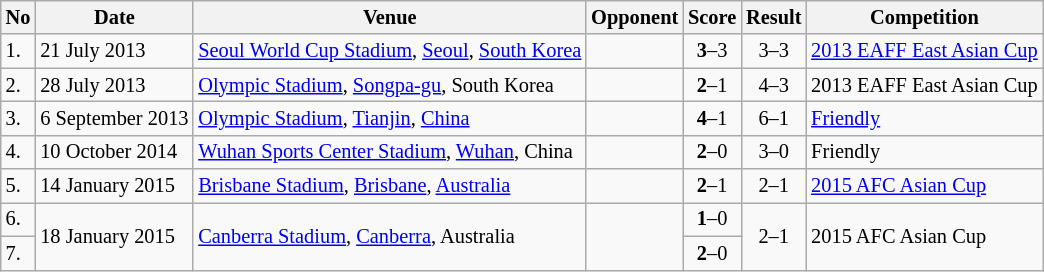<table class="wikitable" style="font-size:85%;">
<tr>
<th>No</th>
<th>Date</th>
<th>Venue</th>
<th>Opponent</th>
<th>Score</th>
<th>Result</th>
<th>Competition</th>
</tr>
<tr>
<td>1.</td>
<td>21 July 2013</td>
<td><a href='#'>Seoul World Cup Stadium</a>, <a href='#'>Seoul</a>, <a href='#'>South Korea</a></td>
<td></td>
<td align=center><strong>3</strong>–3</td>
<td align=center>3–3</td>
<td><a href='#'>2013 EAFF East Asian Cup</a></td>
</tr>
<tr>
<td>2.</td>
<td>28 July 2013</td>
<td><a href='#'>Olympic Stadium</a>, <a href='#'>Songpa-gu</a>, South Korea</td>
<td></td>
<td align=center><strong>2</strong>–1</td>
<td align=center>4–3</td>
<td>2013 EAFF East Asian Cup</td>
</tr>
<tr>
<td>3.</td>
<td>6 September 2013</td>
<td><a href='#'>Olympic Stadium</a>, <a href='#'>Tianjin</a>, <a href='#'>China</a></td>
<td></td>
<td align=center><strong>4</strong>–1</td>
<td align=center>6–1</td>
<td><a href='#'>Friendly</a></td>
</tr>
<tr>
<td>4.</td>
<td>10 October 2014</td>
<td><a href='#'>Wuhan Sports Center Stadium</a>, <a href='#'>Wuhan</a>, China</td>
<td></td>
<td align=center><strong>2</strong>–0</td>
<td align=center>3–0</td>
<td>Friendly</td>
</tr>
<tr>
<td>5.</td>
<td>14 January 2015</td>
<td><a href='#'>Brisbane Stadium</a>, <a href='#'>Brisbane</a>, <a href='#'>Australia</a></td>
<td></td>
<td align=center><strong>2</strong>–1</td>
<td align=center>2–1</td>
<td><a href='#'>2015 AFC Asian Cup</a></td>
</tr>
<tr>
<td>6.</td>
<td rowspan=2>18 January 2015</td>
<td rowspan=2><a href='#'>Canberra Stadium</a>, <a href='#'>Canberra</a>, Australia</td>
<td rowspan=2></td>
<td align=center><strong>1</strong>–0</td>
<td rowspan=2 align=center>2–1</td>
<td rowspan=2>2015 AFC Asian Cup</td>
</tr>
<tr>
<td>7.</td>
<td align=center><strong>2</strong>–0</td>
</tr>
</table>
